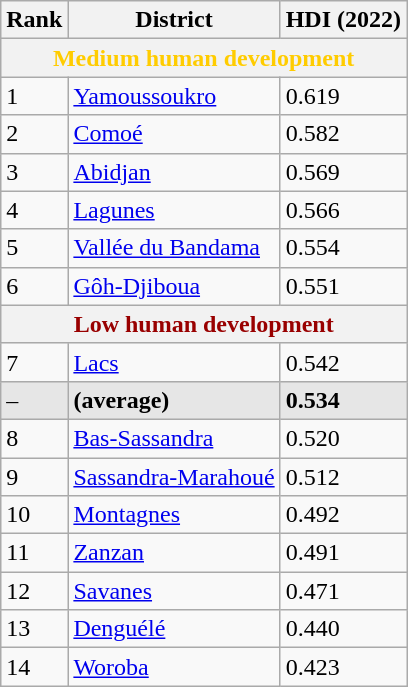<table class="wikitable sortable">
<tr>
<th>Rank</th>
<th>District</th>
<th>HDI (2022)</th>
</tr>
<tr>
<th colspan="3" style="color:#fc0;">Medium human development</th>
</tr>
<tr>
<td>1</td>
<td><a href='#'>Yamoussoukro</a></td>
<td>0.619</td>
</tr>
<tr>
<td>2</td>
<td><a href='#'>Comoé</a></td>
<td>0.582</td>
</tr>
<tr>
<td>3</td>
<td><a href='#'>Abidjan</a></td>
<td>0.569</td>
</tr>
<tr>
<td>4</td>
<td><a href='#'>Lagunes</a></td>
<td>0.566</td>
</tr>
<tr>
<td>5</td>
<td><a href='#'>Vallée du Bandama</a></td>
<td>0.554</td>
</tr>
<tr>
<td>6</td>
<td><a href='#'>Gôh-Djiboua</a></td>
<td>0.551</td>
</tr>
<tr>
<th colspan="3" style="color:#900;">Low human development</th>
</tr>
<tr>
<td>7</td>
<td><a href='#'>Lacs</a></td>
<td>0.542</td>
</tr>
<tr style="background:#e6e6e6">
<td>–</td>
<td><strong> (average)</strong></td>
<td><strong>0.534</strong></td>
</tr>
<tr>
<td>8</td>
<td><a href='#'>Bas-Sassandra</a></td>
<td>0.520</td>
</tr>
<tr>
<td>9</td>
<td><a href='#'>Sassandra-Marahoué</a></td>
<td>0.512</td>
</tr>
<tr>
<td>10</td>
<td><a href='#'>Montagnes</a></td>
<td>0.492</td>
</tr>
<tr>
<td>11</td>
<td><a href='#'>Zanzan</a></td>
<td>0.491</td>
</tr>
<tr>
<td>12</td>
<td><a href='#'>Savanes</a></td>
<td>0.471</td>
</tr>
<tr>
<td>13</td>
<td><a href='#'>Denguélé</a></td>
<td>0.440</td>
</tr>
<tr>
<td>14</td>
<td><a href='#'>Woroba</a></td>
<td>0.423</td>
</tr>
</table>
